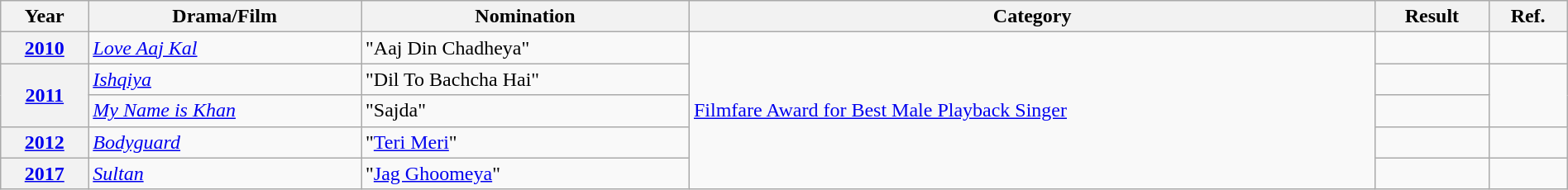<table class="wikitable plainrowheaders" width="100%" "textcolor:#000;">
<tr>
<th>Year</th>
<th>Drama/Film</th>
<th>Nomination</th>
<th>Category</th>
<th>Result</th>
<th>Ref.</th>
</tr>
<tr>
<th><a href='#'>2010</a></th>
<td><em><a href='#'>Love Aaj Kal</a></em></td>
<td>"Aaj Din Chadheya"</td>
<td rowspan="5"><a href='#'>Filmfare Award for Best Male Playback Singer</a></td>
<td></td>
<td></td>
</tr>
<tr>
<th rowspan="2"><a href='#'>2011</a></th>
<td><em><a href='#'>Ishqiya</a></em></td>
<td>"Dil To Bachcha Hai"</td>
<td></td>
<td rowspan="2"></td>
</tr>
<tr>
<td><em><a href='#'>My Name is Khan</a></em></td>
<td>"Sajda"</td>
<td></td>
</tr>
<tr>
<th><a href='#'>2012</a></th>
<td><em><a href='#'>Bodyguard</a></em></td>
<td>"<a href='#'>Teri Meri</a>"</td>
<td></td>
<td></td>
</tr>
<tr>
<th><a href='#'>2017</a></th>
<td><em><a href='#'>Sultan</a></em></td>
<td>"<a href='#'>Jag Ghoomeya</a>"</td>
<td></td>
<td></td>
</tr>
</table>
